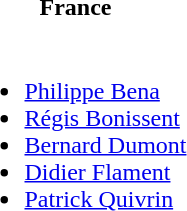<table>
<tr>
<th>France</th>
</tr>
<tr>
<td><br><ul><li><a href='#'>Philippe Bena</a></li><li><a href='#'>Régis Bonissent</a></li><li><a href='#'>Bernard Dumont</a></li><li><a href='#'>Didier Flament</a></li><li><a href='#'>Patrick Quivrin</a></li></ul></td>
</tr>
</table>
